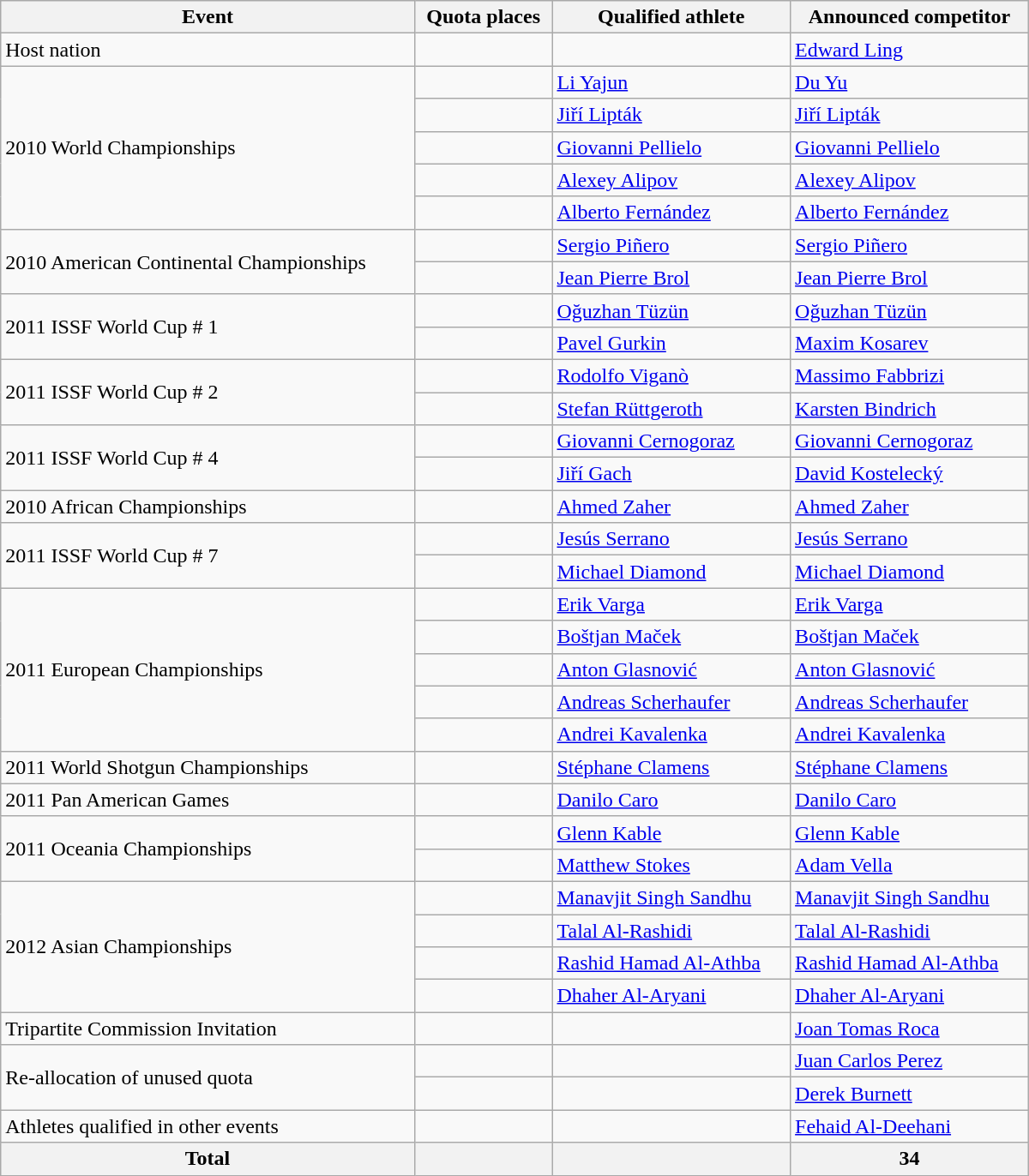<table class=wikitable style="text-align:left" width=800>
<tr>
<th>Event</th>
<th>Quota places</th>
<th>Qualified athlete</th>
<th>Announced competitor</th>
</tr>
<tr>
<td>Host nation</td>
<td></td>
<td></td>
<td><a href='#'>Edward Ling</a></td>
</tr>
<tr>
<td rowspan="5">2010 World Championships</td>
<td></td>
<td><a href='#'>Li Yajun</a></td>
<td><a href='#'>Du Yu</a></td>
</tr>
<tr>
<td></td>
<td><a href='#'>Jiří Lipták</a></td>
<td><a href='#'>Jiří Lipták</a></td>
</tr>
<tr>
<td></td>
<td><a href='#'>Giovanni Pellielo</a></td>
<td><a href='#'>Giovanni Pellielo</a></td>
</tr>
<tr>
<td></td>
<td><a href='#'>Alexey Alipov</a></td>
<td><a href='#'>Alexey Alipov</a></td>
</tr>
<tr>
<td></td>
<td><a href='#'>Alberto Fernández</a></td>
<td><a href='#'>Alberto Fernández</a></td>
</tr>
<tr>
<td rowspan="2">2010 American Continental Championships</td>
<td></td>
<td><a href='#'>Sergio Piñero</a></td>
<td><a href='#'>Sergio Piñero</a></td>
</tr>
<tr>
<td></td>
<td><a href='#'>Jean Pierre Brol</a></td>
<td><a href='#'>Jean Pierre Brol</a></td>
</tr>
<tr>
<td rowspan="2">2011 ISSF World Cup # 1</td>
<td></td>
<td><a href='#'>Oğuzhan Tüzün</a></td>
<td><a href='#'>Oğuzhan Tüzün</a></td>
</tr>
<tr>
<td></td>
<td><a href='#'>Pavel Gurkin</a></td>
<td><a href='#'>Maxim Kosarev</a></td>
</tr>
<tr>
<td rowspan="2">2011 ISSF World Cup # 2</td>
<td></td>
<td><a href='#'>Rodolfo Viganò</a></td>
<td><a href='#'>Massimo Fabbrizi</a></td>
</tr>
<tr>
<td></td>
<td><a href='#'>Stefan Rüttgeroth</a></td>
<td><a href='#'>Karsten Bindrich</a></td>
</tr>
<tr>
<td rowspan="2">2011 ISSF World Cup # 4</td>
<td></td>
<td><a href='#'>Giovanni Cernogoraz</a></td>
<td><a href='#'>Giovanni Cernogoraz</a></td>
</tr>
<tr>
<td></td>
<td><a href='#'>Jiří Gach</a></td>
<td><a href='#'>David Kostelecký</a></td>
</tr>
<tr>
<td rowspan="1">2010 African Championships</td>
<td></td>
<td><a href='#'>Ahmed Zaher</a></td>
<td><a href='#'>Ahmed Zaher</a></td>
</tr>
<tr>
<td rowspan="2">2011 ISSF World Cup # 7</td>
<td></td>
<td><a href='#'>Jesús Serrano</a></td>
<td><a href='#'>Jesús Serrano</a></td>
</tr>
<tr>
<td></td>
<td><a href='#'>Michael Diamond</a></td>
<td><a href='#'>Michael Diamond</a></td>
</tr>
<tr>
<td rowspan="5">2011 European Championships</td>
<td></td>
<td><a href='#'>Erik Varga</a></td>
<td><a href='#'>Erik Varga</a></td>
</tr>
<tr>
<td></td>
<td><a href='#'>Boštjan Maček</a></td>
<td><a href='#'>Boštjan Maček</a></td>
</tr>
<tr>
<td></td>
<td><a href='#'>Anton Glasnović</a></td>
<td><a href='#'>Anton Glasnović</a></td>
</tr>
<tr>
<td></td>
<td><a href='#'>Andreas Scherhaufer</a></td>
<td><a href='#'>Andreas Scherhaufer</a></td>
</tr>
<tr>
<td></td>
<td><a href='#'>Andrei Kavalenka</a></td>
<td><a href='#'>Andrei Kavalenka</a></td>
</tr>
<tr>
<td rowspan="1">2011 World Shotgun Championships</td>
<td></td>
<td><a href='#'>Stéphane Clamens</a></td>
<td><a href='#'>Stéphane Clamens</a></td>
</tr>
<tr>
<td rowspan="1">2011 Pan American Games</td>
<td></td>
<td><a href='#'>Danilo Caro</a></td>
<td><a href='#'>Danilo Caro</a></td>
</tr>
<tr>
<td rowspan="2">2011 Oceania Championships</td>
<td></td>
<td><a href='#'>Glenn Kable</a></td>
<td><a href='#'>Glenn Kable</a></td>
</tr>
<tr>
<td></td>
<td><a href='#'>Matthew Stokes</a></td>
<td><a href='#'>Adam Vella</a></td>
</tr>
<tr>
<td rowspan="4">2012 Asian Championships</td>
<td></td>
<td><a href='#'>Manavjit Singh Sandhu</a></td>
<td><a href='#'>Manavjit Singh Sandhu</a></td>
</tr>
<tr>
<td></td>
<td><a href='#'>Talal Al-Rashidi</a></td>
<td><a href='#'>Talal Al-Rashidi</a></td>
</tr>
<tr>
<td></td>
<td><a href='#'>Rashid Hamad Al-Athba</a></td>
<td><a href='#'>Rashid Hamad Al-Athba</a></td>
</tr>
<tr>
<td></td>
<td><a href='#'>Dhaher Al-Aryani</a></td>
<td><a href='#'>Dhaher Al-Aryani</a></td>
</tr>
<tr>
<td rowspan="1">Tripartite Commission Invitation</td>
<td></td>
<td></td>
<td><a href='#'>Joan Tomas Roca</a></td>
</tr>
<tr>
<td rowspan="2">Re-allocation of unused quota</td>
<td></td>
<td></td>
<td><a href='#'>Juan Carlos Perez</a></td>
</tr>
<tr>
<td></td>
<td></td>
<td><a href='#'>Derek Burnett</a></td>
</tr>
<tr>
<td rowspan="1">Athletes qualified in other events</td>
<td></td>
<td></td>
<td><a href='#'>Fehaid Al-Deehani</a></td>
</tr>
<tr>
<th>Total</th>
<th></th>
<th></th>
<th>34</th>
</tr>
</table>
